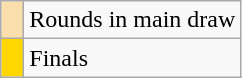<table class="wikitable">
<tr>
<td style="background: #FADFAD"> </td>
<td>Rounds in main draw</td>
</tr>
<tr>
<td style="background: #FFD700"> </td>
<td>Finals</td>
</tr>
</table>
